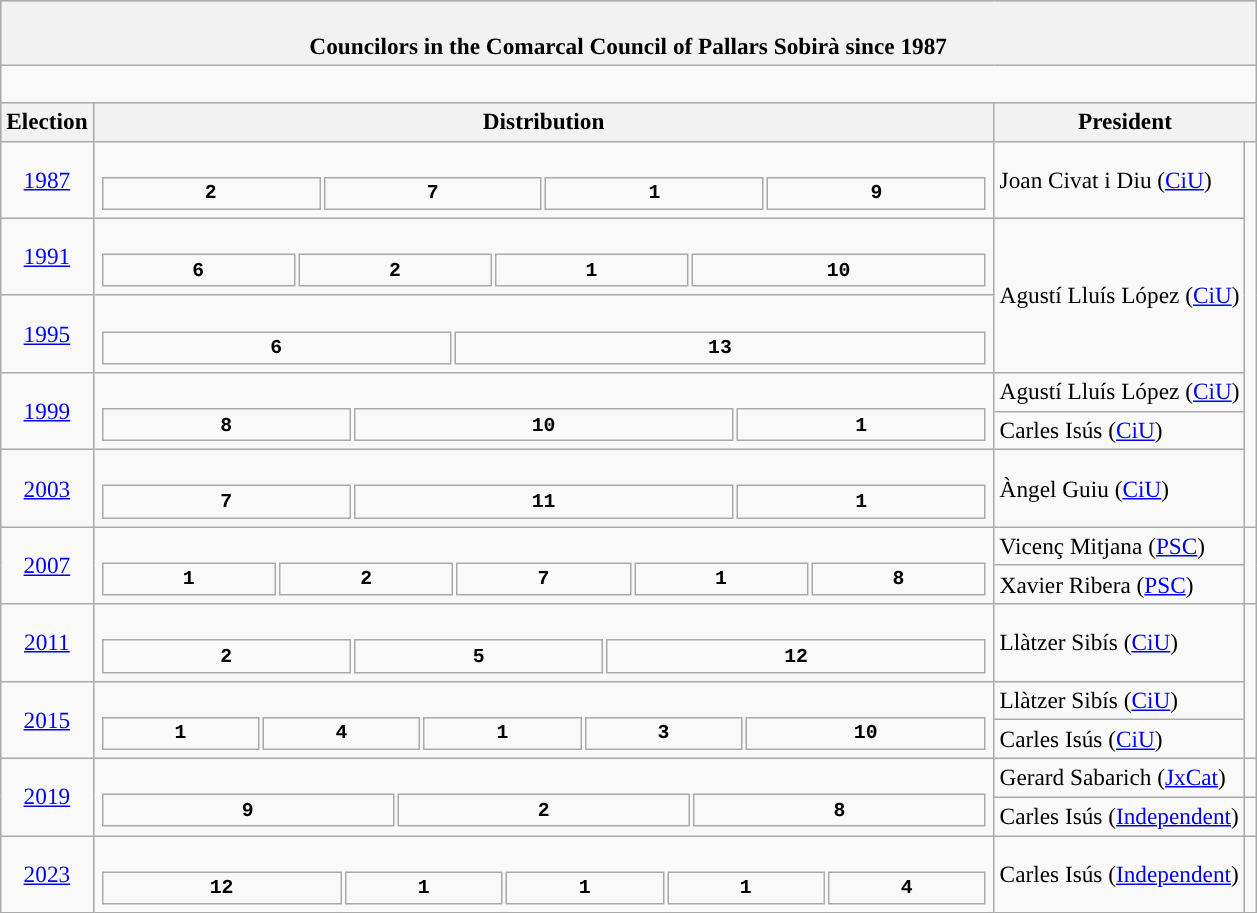<table class="wikitable" style="font-size:97%;">
<tr bgcolor="#CCCCCC">
<th colspan="4"><br>Councilors in the Comarcal Council of Pallars Sobirà since 1987</th>
</tr>
<tr>
<td colspan="4"><br>














</td>
</tr>
<tr bgcolor="#CCCCCC">
<th>Election</th>
<th>Distribution</th>
<th colspan="2">President</th>
</tr>
<tr>
<td align=center><a href='#'>1987</a></td>
<td><br><table style="width:45em; font-size:85%; text-align:center; font-family:Courier New;">
<tr style="font-weight:bold">
<td style="background:">2</td>
<td style="background:">7</td>
<td style="background:">1</td>
<td style="background:">9</td>
</tr>
</table>
</td>
<td>Joan Civat i Diu (<a href='#'>CiU</a>)</td>
<td rowspan="6" style="background:"></td>
</tr>
<tr>
<td align=center><a href='#'>1991</a></td>
<td><br><table style="width:45em; font-size:85%; text-align:center; font-family:Courier New;">
<tr style="font-weight:bold">
<td style="background:">6</td>
<td style="background:">2</td>
<td style="background:">1</td>
<td style="background:">10</td>
</tr>
</table>
</td>
<td rowspan="2">Agustí Lluís López (<a href='#'>CiU</a>)</td>
</tr>
<tr>
<td align=center><a href='#'>1995</a></td>
<td><br><table style="width:45em; font-size:85%; text-align:center; font-family:Courier New;">
<tr style="font-weight:bold">
<td style="background:">6</td>
<td style="background:">13</td>
</tr>
</table>
</td>
</tr>
<tr>
<td rowspan="2" align=center><a href='#'>1999</a></td>
<td rowspan="2"><br><table style="width:45em; font-size:85%; text-align:center; font-family:Courier New;">
<tr style="font-weight:bold">
<td style="background:">8</td>
<td style="background:">10</td>
<td style="background:">1</td>
</tr>
</table>
</td>
<td>Agustí Lluís López (<a href='#'>CiU</a>) </td>
</tr>
<tr>
<td>Carles Isús (<a href='#'>CiU</a>) </td>
</tr>
<tr>
<td align=center><a href='#'>2003</a></td>
<td><br><table style="width:45em; font-size:85%; text-align:center; font-family:Courier New;">
<tr style="font-weight:bold">
<td style="background:">7</td>
<td style="background:">11</td>
<td style="background:">1</td>
</tr>
</table>
</td>
<td>Àngel Guiu (<a href='#'>CiU</a>)</td>
</tr>
<tr>
<td rowspan="2" align=center><a href='#'>2007</a></td>
<td rowspan="2"><br><table style="width:45em; font-size:85%; text-align:center; font-family:Courier New;">
<tr style="font-weight:bold">
<td style="background:">1</td>
<td style="background:">2</td>
<td style="background:">7</td>
<td style="background:">1</td>
<td style="background:">8</td>
</tr>
</table>
</td>
<td>Vicenç Mitjana (<a href='#'>PSC</a>) </td>
<td rowspan="2" style="background:"></td>
</tr>
<tr>
<td>Xavier Ribera (<a href='#'>PSC</a>) </td>
</tr>
<tr>
<td align=center><a href='#'>2011</a></td>
<td><br><table style="width:45em; font-size:85%; text-align:center; font-family:Courier New;">
<tr style="font-weight:bold">
<td style="background:">2</td>
<td style="background:">5</td>
<td style="background:">12</td>
</tr>
</table>
</td>
<td>Llàtzer Sibís (<a href='#'>CiU</a>)</td>
<td rowspan="3" style="background:"></td>
</tr>
<tr>
<td rowspan="2" align=center><a href='#'>2015</a></td>
<td rowspan="2"><br><table style="width:45em; font-size:85%; text-align:center; font-family:Courier New;">
<tr style="font-weight:bold">
<td style="background:">1</td>
<td style="background:">4</td>
<td style="background:">1</td>
<td style="background:">3</td>
<td style="background:">10</td>
</tr>
</table>
</td>
<td>Llàtzer Sibís (<a href='#'>CiU</a>) </td>
</tr>
<tr>
<td>Carles Isús (<a href='#'>CiU</a>) </td>
</tr>
<tr>
<td rowspan="2" align=center><a href='#'>2019</a></td>
<td rowspan="2"><br><table style="width:45em; font-size:85%; text-align:center; font-family:Courier New;">
<tr style="font-weight:bold">
<td style="background:">9</td>
<td style="background:">2</td>
<td style="background:">8</td>
</tr>
</table>
</td>
<td>Gerard Sabarich (<a href='#'>JxCat</a>) </td>
<td style="background:"></td>
</tr>
<tr>
<td>Carles Isús (<a href='#'>Independent</a>) </td>
<td style="background:"></td>
</tr>
<tr>
<td align=center><a href='#'>2023</a></td>
<td><br><table style="width:45em; font-size:85%; text-align:center; font-family:Courier New;">
<tr style="font-weight:bold">
<td style="background:">12</td>
<td style="background:">1</td>
<td style="background:">1</td>
<td style="background:">1</td>
<td style="background:">4</td>
</tr>
</table>
</td>
<td>Carles Isús (<a href='#'>Independent</a>)</td>
<td style="background:"></td>
</tr>
</table>
